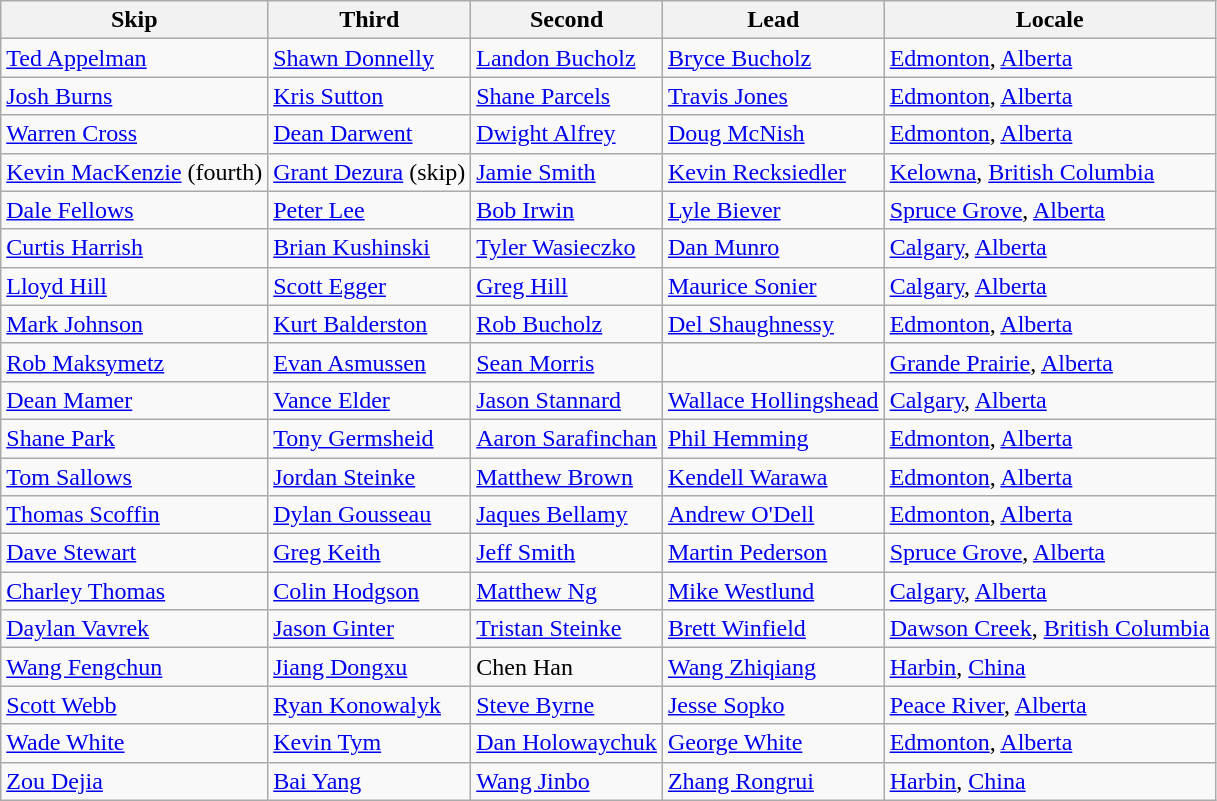<table class=wikitable>
<tr>
<th>Skip</th>
<th>Third</th>
<th>Second</th>
<th>Lead</th>
<th>Locale</th>
</tr>
<tr>
<td><a href='#'>Ted Appelman</a></td>
<td><a href='#'>Shawn Donnelly</a></td>
<td><a href='#'>Landon Bucholz</a></td>
<td><a href='#'>Bryce Bucholz</a></td>
<td> <a href='#'>Edmonton</a>, <a href='#'>Alberta</a></td>
</tr>
<tr>
<td><a href='#'>Josh Burns</a></td>
<td><a href='#'>Kris Sutton</a></td>
<td><a href='#'>Shane Parcels</a></td>
<td><a href='#'>Travis Jones</a></td>
<td> <a href='#'>Edmonton</a>, <a href='#'>Alberta</a></td>
</tr>
<tr>
<td><a href='#'>Warren Cross</a></td>
<td><a href='#'>Dean Darwent</a></td>
<td><a href='#'>Dwight Alfrey</a></td>
<td><a href='#'>Doug McNish</a></td>
<td> <a href='#'>Edmonton</a>, <a href='#'>Alberta</a></td>
</tr>
<tr>
<td><a href='#'>Kevin MacKenzie</a> (fourth)</td>
<td><a href='#'>Grant Dezura</a> (skip)</td>
<td><a href='#'>Jamie Smith</a></td>
<td><a href='#'>Kevin Recksiedler</a></td>
<td> <a href='#'>Kelowna</a>, <a href='#'>British Columbia</a></td>
</tr>
<tr>
<td><a href='#'>Dale Fellows</a></td>
<td><a href='#'>Peter Lee</a></td>
<td><a href='#'>Bob Irwin</a></td>
<td><a href='#'>Lyle Biever</a></td>
<td> <a href='#'>Spruce Grove</a>, <a href='#'>Alberta</a></td>
</tr>
<tr>
<td><a href='#'>Curtis Harrish</a></td>
<td><a href='#'>Brian Kushinski</a></td>
<td><a href='#'>Tyler Wasieczko</a></td>
<td><a href='#'>Dan Munro</a></td>
<td> <a href='#'>Calgary</a>, <a href='#'>Alberta</a></td>
</tr>
<tr>
<td><a href='#'>Lloyd Hill</a></td>
<td><a href='#'>Scott Egger</a></td>
<td><a href='#'>Greg Hill</a></td>
<td><a href='#'>Maurice Sonier</a></td>
<td> <a href='#'>Calgary</a>, <a href='#'>Alberta</a></td>
</tr>
<tr>
<td><a href='#'>Mark Johnson</a></td>
<td><a href='#'>Kurt Balderston</a></td>
<td><a href='#'>Rob Bucholz</a></td>
<td><a href='#'>Del Shaughnessy</a></td>
<td> <a href='#'>Edmonton</a>, <a href='#'>Alberta</a></td>
</tr>
<tr>
<td><a href='#'>Rob Maksymetz</a></td>
<td><a href='#'>Evan Asmussen</a></td>
<td><a href='#'>Sean Morris</a></td>
<td></td>
<td> <a href='#'>Grande Prairie</a>, <a href='#'>Alberta</a></td>
</tr>
<tr>
<td><a href='#'>Dean Mamer</a></td>
<td><a href='#'>Vance Elder</a></td>
<td><a href='#'>Jason Stannard</a></td>
<td><a href='#'>Wallace Hollingshead</a></td>
<td> <a href='#'>Calgary</a>, <a href='#'>Alberta</a></td>
</tr>
<tr>
<td><a href='#'>Shane Park</a></td>
<td><a href='#'>Tony Germsheid</a></td>
<td><a href='#'>Aaron Sarafinchan</a></td>
<td><a href='#'>Phil Hemming</a></td>
<td> <a href='#'>Edmonton</a>, <a href='#'>Alberta</a></td>
</tr>
<tr>
<td><a href='#'>Tom Sallows</a></td>
<td><a href='#'>Jordan Steinke</a></td>
<td><a href='#'>Matthew Brown</a></td>
<td><a href='#'>Kendell Warawa</a></td>
<td> <a href='#'>Edmonton</a>, <a href='#'>Alberta</a></td>
</tr>
<tr>
<td><a href='#'>Thomas Scoffin</a></td>
<td><a href='#'>Dylan Gousseau</a></td>
<td><a href='#'>Jaques Bellamy</a></td>
<td><a href='#'>Andrew O'Dell</a></td>
<td> <a href='#'>Edmonton</a>, <a href='#'>Alberta</a></td>
</tr>
<tr>
<td><a href='#'>Dave Stewart</a></td>
<td><a href='#'>Greg Keith</a></td>
<td><a href='#'>Jeff Smith</a></td>
<td><a href='#'>Martin Pederson</a></td>
<td> <a href='#'>Spruce Grove</a>, <a href='#'>Alberta</a></td>
</tr>
<tr>
<td><a href='#'>Charley Thomas</a></td>
<td><a href='#'>Colin Hodgson</a></td>
<td><a href='#'>Matthew Ng</a></td>
<td><a href='#'>Mike Westlund</a></td>
<td> <a href='#'>Calgary</a>, <a href='#'>Alberta</a></td>
</tr>
<tr>
<td><a href='#'>Daylan Vavrek</a></td>
<td><a href='#'>Jason Ginter</a></td>
<td><a href='#'>Tristan Steinke</a></td>
<td><a href='#'>Brett Winfield</a></td>
<td> <a href='#'>Dawson Creek</a>, <a href='#'>British Columbia</a></td>
</tr>
<tr>
<td><a href='#'>Wang Fengchun</a></td>
<td><a href='#'>Jiang Dongxu</a></td>
<td>Chen Han</td>
<td><a href='#'>Wang Zhiqiang</a></td>
<td> <a href='#'>Harbin</a>, <a href='#'>China</a></td>
</tr>
<tr>
<td><a href='#'>Scott Webb</a></td>
<td><a href='#'>Ryan Konowalyk</a></td>
<td><a href='#'>Steve Byrne</a></td>
<td><a href='#'>Jesse Sopko</a></td>
<td> <a href='#'>Peace River</a>, <a href='#'>Alberta</a></td>
</tr>
<tr>
<td><a href='#'>Wade White</a></td>
<td><a href='#'>Kevin Tym</a></td>
<td><a href='#'>Dan Holowaychuk</a></td>
<td><a href='#'>George White</a></td>
<td> <a href='#'>Edmonton</a>, <a href='#'>Alberta</a></td>
</tr>
<tr>
<td><a href='#'>Zou Dejia</a></td>
<td><a href='#'>Bai Yang</a></td>
<td><a href='#'>Wang Jinbo</a></td>
<td><a href='#'>Zhang Rongrui</a></td>
<td> <a href='#'>Harbin</a>, <a href='#'>China</a></td>
</tr>
</table>
